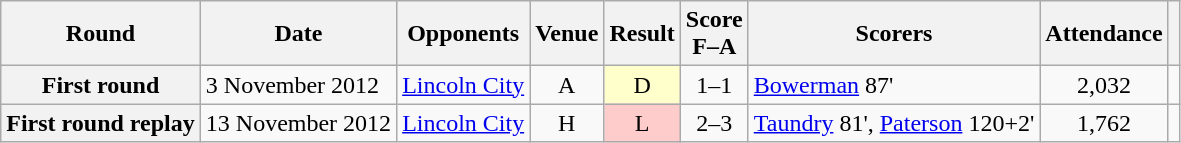<table class="wikitable plainrowheaders sortable" style="text-align:center">
<tr>
<th scope="col">Round</th>
<th scope="col">Date</th>
<th scope="col">Opponents</th>
<th scope="col">Venue</th>
<th scope="col">Result</th>
<th scope="col">Score<br>F–A</th>
<th scope="col" class="unsortable">Scorers</th>
<th scope="col">Attendance</th>
<th scope="col" class="unsortable"></th>
</tr>
<tr>
<th scope=row>First round</th>
<td align=left>3 November 2012</td>
<td align=left><a href='#'>Lincoln City</a></td>
<td>A</td>
<td bgcolor="#FFFFCC">D</td>
<td>1–1</td>
<td align=left><a href='#'>Bowerman</a> 87'</td>
<td>2,032</td>
<td></td>
</tr>
<tr>
<th scope=row>First round replay</th>
<td align=left>13 November 2012</td>
<td align=left><a href='#'>Lincoln City</a></td>
<td>H</td>
<td bgcolor="#FFCCCC">L</td>
<td>2–3 </td>
<td align=left><a href='#'>Taundry</a> 81', <a href='#'>Paterson</a> 120+2'</td>
<td>1,762</td>
<td></td>
</tr>
</table>
